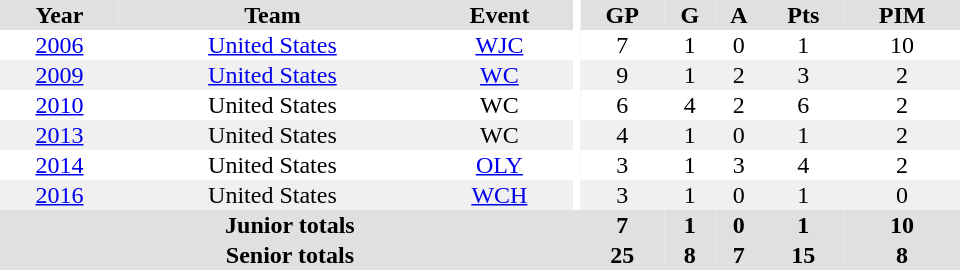<table border="0" cellpadding="1" cellspacing="0" ID="Table3" style="text-align:center; width:40em">
<tr bgcolor="#e0e0e0">
<th>Year</th>
<th>Team</th>
<th>Event</th>
<th rowspan="102" bgcolor="#ffffff"></th>
<th>GP</th>
<th>G</th>
<th>A</th>
<th>Pts</th>
<th>PIM</th>
</tr>
<tr>
<td><a href='#'>2006</a></td>
<td><a href='#'>United States</a></td>
<td><a href='#'>WJC</a></td>
<td>7</td>
<td>1</td>
<td>0</td>
<td>1</td>
<td>10</td>
</tr>
<tr bgcolor="#f0f0f0">
<td><a href='#'>2009</a></td>
<td><a href='#'>United States</a></td>
<td><a href='#'>WC</a></td>
<td>9</td>
<td>1</td>
<td>2</td>
<td>3</td>
<td>2</td>
</tr>
<tr>
<td><a href='#'>2010</a></td>
<td>United States</td>
<td>WC</td>
<td>6</td>
<td>4</td>
<td>2</td>
<td>6</td>
<td>2</td>
</tr>
<tr bgcolor="#f0f0f0">
<td><a href='#'>2013</a></td>
<td>United States</td>
<td>WC</td>
<td>4</td>
<td>1</td>
<td>0</td>
<td>1</td>
<td>2</td>
</tr>
<tr>
<td><a href='#'>2014</a></td>
<td>United States</td>
<td><a href='#'>OLY</a></td>
<td>3</td>
<td>1</td>
<td>3</td>
<td>4</td>
<td>2</td>
</tr>
<tr bgcolor="#f0f0f0">
<td><a href='#'>2016</a></td>
<td>United States</td>
<td><a href='#'>WCH</a></td>
<td>3</td>
<td>1</td>
<td>0</td>
<td>1</td>
<td>0</td>
</tr>
<tr bgcolor="#e0e0e0">
<th colspan="4">Junior totals</th>
<th>7</th>
<th>1</th>
<th>0</th>
<th>1</th>
<th>10</th>
</tr>
<tr bgcolor="#e0e0e0">
<th colspan="4">Senior totals</th>
<th>25</th>
<th>8</th>
<th>7</th>
<th>15</th>
<th>8</th>
</tr>
</table>
